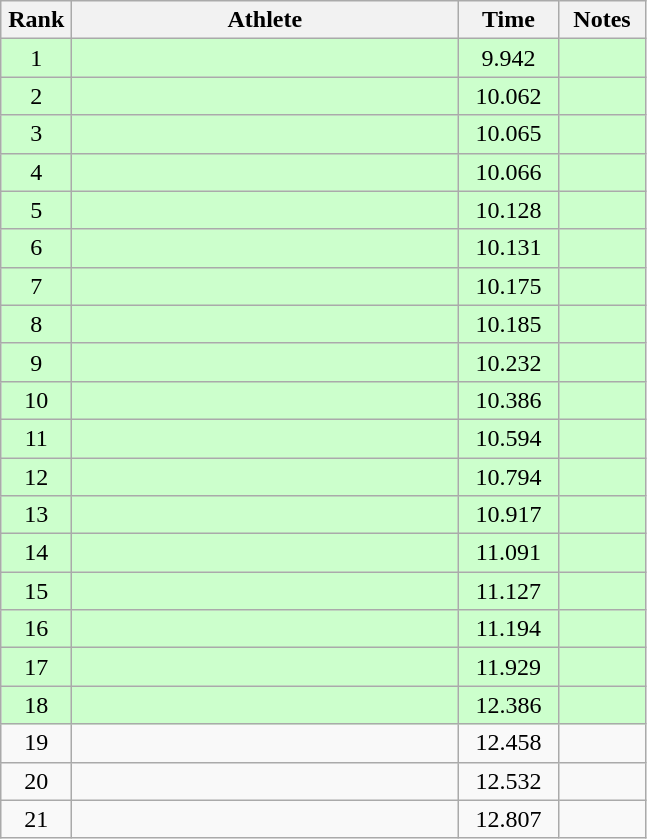<table class=wikitable style="text-align:center">
<tr>
<th width=40>Rank</th>
<th width=250>Athlete</th>
<th width=60>Time</th>
<th width=50>Notes</th>
</tr>
<tr bgcolor="ccffcc">
<td>1</td>
<td align=left></td>
<td>9.942</td>
<td></td>
</tr>
<tr bgcolor="ccffcc">
<td>2</td>
<td align=left></td>
<td>10.062</td>
<td></td>
</tr>
<tr bgcolor="ccffcc">
<td>3</td>
<td align=left></td>
<td>10.065</td>
<td></td>
</tr>
<tr bgcolor="ccffcc">
<td>4</td>
<td align=left></td>
<td>10.066</td>
<td></td>
</tr>
<tr bgcolor="ccffcc">
<td>5</td>
<td align=left></td>
<td>10.128</td>
<td></td>
</tr>
<tr bgcolor="ccffcc">
<td>6</td>
<td align=left></td>
<td>10.131</td>
<td></td>
</tr>
<tr bgcolor="ccffcc">
<td>7</td>
<td align=left></td>
<td>10.175</td>
<td></td>
</tr>
<tr bgcolor="ccffcc">
<td>8</td>
<td align=left></td>
<td>10.185</td>
<td></td>
</tr>
<tr bgcolor="ccffcc">
<td>9</td>
<td align=left></td>
<td>10.232</td>
<td></td>
</tr>
<tr bgcolor="ccffcc">
<td>10</td>
<td align=left></td>
<td>10.386</td>
<td></td>
</tr>
<tr bgcolor="ccffcc">
<td>11</td>
<td align=left></td>
<td>10.594</td>
<td></td>
</tr>
<tr bgcolor="ccffcc">
<td>12</td>
<td align=left></td>
<td>10.794</td>
<td></td>
</tr>
<tr bgcolor="ccffcc">
<td>13</td>
<td align=left></td>
<td>10.917</td>
<td></td>
</tr>
<tr bgcolor="ccffcc">
<td>14</td>
<td align=left></td>
<td>11.091</td>
<td></td>
</tr>
<tr bgcolor="ccffcc">
<td>15</td>
<td align=left></td>
<td>11.127</td>
<td></td>
</tr>
<tr bgcolor="ccffcc">
<td>16</td>
<td align=left></td>
<td>11.194</td>
<td></td>
</tr>
<tr bgcolor="ccffcc">
<td>17</td>
<td align=left></td>
<td>11.929</td>
<td></td>
</tr>
<tr bgcolor="ccffcc">
<td>18</td>
<td align=left></td>
<td>12.386</td>
<td></td>
</tr>
<tr>
<td>19</td>
<td align=left></td>
<td>12.458</td>
<td></td>
</tr>
<tr>
<td>20</td>
<td align=left></td>
<td>12.532</td>
<td></td>
</tr>
<tr>
<td>21</td>
<td align=left></td>
<td>12.807</td>
<td></td>
</tr>
</table>
